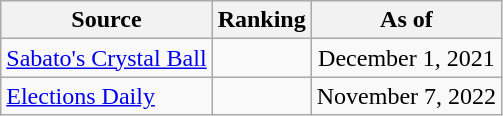<table class="wikitable" style="text-align:center">
<tr>
<th>Source</th>
<th>Ranking</th>
<th>As of</th>
</tr>
<tr>
<td align=left><a href='#'>Sabato's Crystal Ball</a></td>
<td></td>
<td>December 1, 2021</td>
</tr>
<tr>
<td align="left"><a href='#'>Elections Daily</a></td>
<td></td>
<td>November 7, 2022</td>
</tr>
</table>
